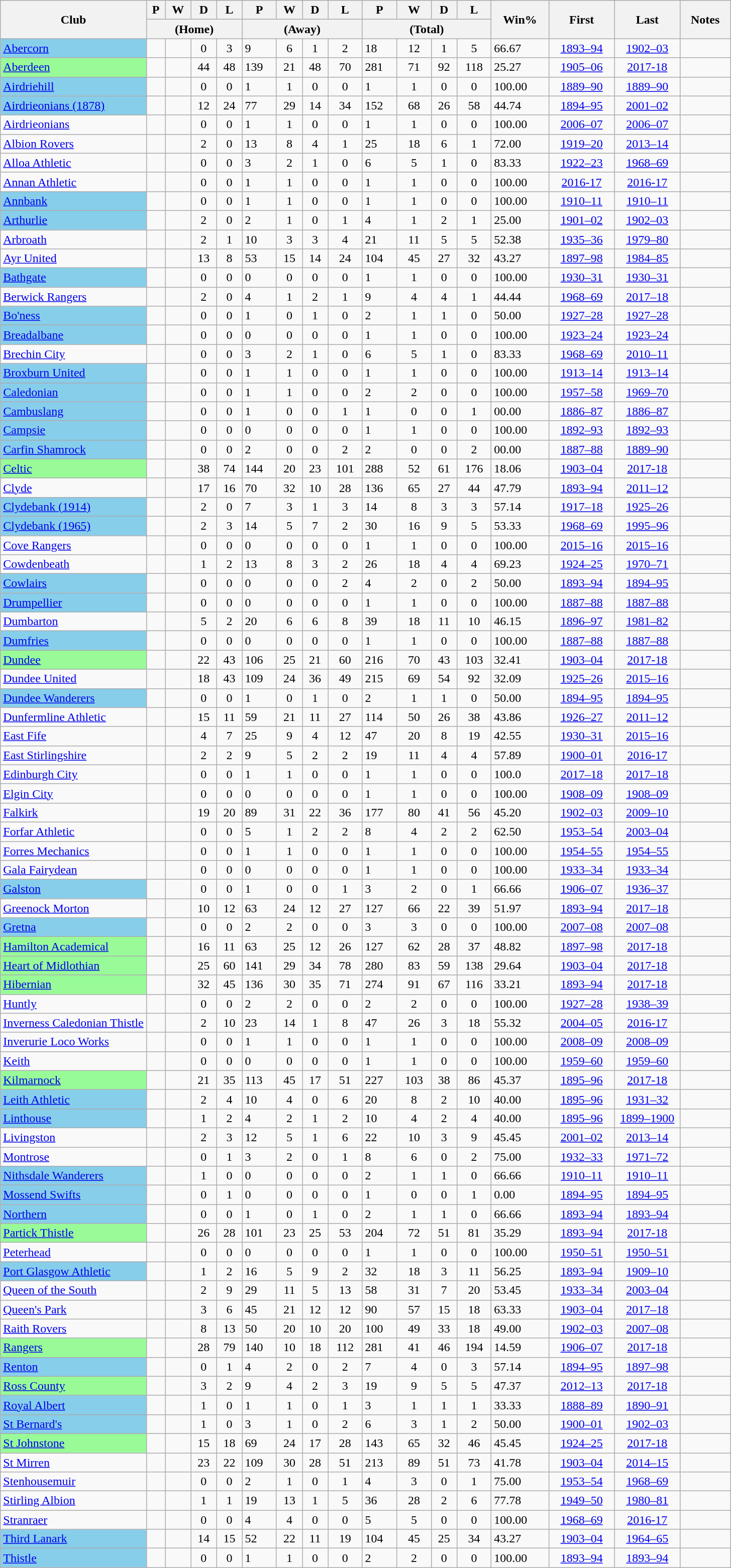<table class="wikitable sortable">
<tr>
<th width=20% rowspan=2>Club</th>
<th>P</th>
<th>W</th>
<th>D</th>
<th>L</th>
<th>P</th>
<th>W</th>
<th>D</th>
<th>L</th>
<th>P</th>
<th>W</th>
<th>D</th>
<th>L</th>
<th rowspan=2>Win%<br></th>
<th width=9% rowspan=2>First</th>
<th width=9% rowspan=2>Last</th>
<th class="unsortable" rowspan=2>Notes</th>
</tr>
<tr class="unsortable">
<th colspan=4>(Home)</th>
<th colspan=4>(Away)</th>
<th colspan=4>(Total)</th>
</tr>
<tr>
<td bgcolor=#87CEEB><a href='#'>Abercorn</a></td>
<td></td>
<td align="center"></td>
<td align="center">0</td>
<td align="center">3</td>
<td>9</td>
<td align="center">6</td>
<td align="center">1</td>
<td align="center">2</td>
<td>18</td>
<td align="center">12</td>
<td align="center">1</td>
<td align="center">5</td>
<td>66.67</td>
<td align="center"><a href='#'>1893–94</a></td>
<td align="center"><a href='#'>1902–03</a></td>
<td></td>
</tr>
<tr>
<td bgcolor=#98FB98><a href='#'>Aberdeen</a></td>
<td></td>
<td align="center"></td>
<td align="center">44</td>
<td align="center">48</td>
<td>139</td>
<td align="center">21</td>
<td align="center">48</td>
<td align="center">70</td>
<td>281</td>
<td align="center">71</td>
<td align="center">92</td>
<td align="center">118</td>
<td>25.27</td>
<td align="center"><a href='#'>1905–06</a></td>
<td align="center"><a href='#'>2017-18</a></td>
<td align="center"></td>
</tr>
<tr>
<td bgcolor=#87CEEB><a href='#'>Airdriehill</a></td>
<td></td>
<td align="center"></td>
<td align="center">0</td>
<td align="center">0</td>
<td>1</td>
<td align="center">1</td>
<td align="center">0</td>
<td align="center">0</td>
<td>1</td>
<td align="center">1</td>
<td align="center">0</td>
<td align="center">0</td>
<td>100.00</td>
<td align="center"><a href='#'>1889–90</a></td>
<td align="center"><a href='#'>1889–90</a></td>
<td align="center"></td>
</tr>
<tr>
<td bgcolor=#87CEEB><a href='#'>Airdrieonians (1878)</a></td>
<td></td>
<td align="center"></td>
<td align="center">12</td>
<td align="center">24</td>
<td>77</td>
<td align="center">29</td>
<td align="center">14</td>
<td align="center">34</td>
<td>152</td>
<td align="center">68</td>
<td align="center">26</td>
<td align="center">58</td>
<td>44.74</td>
<td align="center"><a href='#'>1894–95</a></td>
<td align="center"><a href='#'>2001–02</a></td>
<td align="center"></td>
</tr>
<tr>
<td><a href='#'>Airdrieonians</a></td>
<td></td>
<td align="center"></td>
<td align="center">0</td>
<td align="center">0</td>
<td>1</td>
<td align="center">1</td>
<td align="center">0</td>
<td align="center">0</td>
<td>1</td>
<td align="center">1</td>
<td align="center">0</td>
<td align="center">0</td>
<td>100.00</td>
<td align="center"><a href='#'>2006–07</a></td>
<td align="center"><a href='#'>2006–07</a></td>
<td></td>
</tr>
<tr>
<td><a href='#'>Albion Rovers</a></td>
<td></td>
<td align="center"></td>
<td align="center">2</td>
<td align="center">0</td>
<td>13</td>
<td align="center">8</td>
<td align="center">4</td>
<td align="center">1</td>
<td>25</td>
<td align="center">18</td>
<td align="center">6</td>
<td align="center">1</td>
<td>72.00</td>
<td align="center"><a href='#'>1919–20</a></td>
<td align="center"><a href='#'>2013–14</a></td>
<td></td>
</tr>
<tr>
<td><a href='#'>Alloa Athletic</a></td>
<td></td>
<td align="center"></td>
<td align="center">0</td>
<td align="center">0</td>
<td>3</td>
<td align="center">2</td>
<td align="center">1</td>
<td align="center">0</td>
<td>6</td>
<td align="center">5</td>
<td align="center">1</td>
<td align="center">0</td>
<td>83.33</td>
<td align="center"><a href='#'>1922–23</a></td>
<td align="center"><a href='#'>1968–69</a></td>
<td></td>
</tr>
<tr>
<td><a href='#'>Annan Athletic</a></td>
<td></td>
<td align="center"></td>
<td align="center">0</td>
<td align="center">0</td>
<td>1</td>
<td align="center">1</td>
<td align="center">0</td>
<td align="center">0</td>
<td>1</td>
<td align="center">1</td>
<td align="center">0</td>
<td align="center">0</td>
<td>100.00</td>
<td align="center"><a href='#'>2016-17</a></td>
<td align="center"><a href='#'>2016-17</a></td>
<td></td>
</tr>
<tr>
<td bgcolor=#87CEEB><a href='#'>Annbank</a></td>
<td></td>
<td align="center"></td>
<td align="center">0</td>
<td align="center">0</td>
<td>1</td>
<td align="center">1</td>
<td align="center">0</td>
<td align="center">0</td>
<td>1</td>
<td align="center">1</td>
<td align="center">0</td>
<td align="center">0</td>
<td>100.00</td>
<td align="center"><a href='#'>1910–11</a></td>
<td align="center"><a href='#'>1910–11</a></td>
<td></td>
</tr>
<tr>
<td bgcolor=#87CEEB><a href='#'>Arthurlie</a></td>
<td></td>
<td align="center"></td>
<td align="center">2</td>
<td align="center">0</td>
<td>2</td>
<td align="center">1</td>
<td align="center">0</td>
<td align="center">1</td>
<td>4</td>
<td align="center">1</td>
<td align="center">2</td>
<td align="center">1</td>
<td>25.00</td>
<td align="center"><a href='#'>1901–02</a></td>
<td align="center"><a href='#'>1902–03</a></td>
<td></td>
</tr>
<tr>
<td><a href='#'>Arbroath</a></td>
<td></td>
<td align="center"></td>
<td align="center">2</td>
<td align="center">1</td>
<td>10</td>
<td align="center">3</td>
<td align="center">3</td>
<td align="center">4</td>
<td>21</td>
<td align="center">11</td>
<td align="center">5</td>
<td align="center">5</td>
<td>52.38</td>
<td align="center"><a href='#'>1935–36</a></td>
<td align="center"><a href='#'>1979–80</a></td>
<td></td>
</tr>
<tr>
<td><a href='#'>Ayr United</a></td>
<td></td>
<td align="center"></td>
<td align="center">13</td>
<td align="center">8</td>
<td>53</td>
<td align="center">15</td>
<td align="center">14</td>
<td align="center">24</td>
<td>104</td>
<td align="center">45</td>
<td align="center">27</td>
<td align="center">32</td>
<td>43.27</td>
<td align="center"><a href='#'>1897–98</a></td>
<td align="center"><a href='#'>1984–85</a></td>
<td></td>
</tr>
<tr>
<td bgcolor=#87CEEB><a href='#'>Bathgate</a></td>
<td></td>
<td align="center"></td>
<td align="center">0</td>
<td align="center">0</td>
<td>0</td>
<td align="center">0</td>
<td align="center">0</td>
<td align="center">0</td>
<td>1</td>
<td align="center">1</td>
<td align="center">0</td>
<td align="center">0</td>
<td>100.00</td>
<td align="center"><a href='#'>1930–31</a></td>
<td align="center"><a href='#'>1930–31</a></td>
<td align="center"></td>
</tr>
<tr>
<td><a href='#'>Berwick Rangers</a></td>
<td></td>
<td align="center"></td>
<td align="center">2</td>
<td align="center">0</td>
<td>4</td>
<td align="center">1</td>
<td align="center">2</td>
<td align="center">1</td>
<td>9</td>
<td align="center">4</td>
<td align="center">4</td>
<td align="center">1</td>
<td>44.44</td>
<td align="center"><a href='#'>1968–69</a></td>
<td align="center"><a href='#'>2017–18</a></td>
<td align="center"></td>
</tr>
<tr>
<td bgcolor=#87CEEB><a href='#'>Bo'ness</a></td>
<td></td>
<td align="center"></td>
<td align="center">0</td>
<td align="center">0</td>
<td>1</td>
<td align="center">0</td>
<td align="center">1</td>
<td align="center">0</td>
<td>2</td>
<td align="center">1</td>
<td align="center">1</td>
<td align="center">0</td>
<td>50.00</td>
<td align="center"><a href='#'>1927–28</a></td>
<td align="center"><a href='#'>1927–28</a></td>
<td align="center"></td>
</tr>
<tr>
<td bgcolor=#87CEEB><a href='#'>Breadalbane</a></td>
<td></td>
<td align="center"></td>
<td align="center">0</td>
<td align="center">0</td>
<td>0</td>
<td align="center">0</td>
<td align="center">0</td>
<td align="center">0</td>
<td>1</td>
<td align="center">1</td>
<td align="center">0</td>
<td align="center">0</td>
<td>100.00</td>
<td align="center"><a href='#'>1923–24</a></td>
<td align="center"><a href='#'>1923–24</a></td>
<td></td>
</tr>
<tr>
<td><a href='#'>Brechin City</a></td>
<td></td>
<td align="center"></td>
<td align="center">0</td>
<td align="center">0</td>
<td>3</td>
<td align="center">2</td>
<td align="center">1</td>
<td align="center">0</td>
<td>6</td>
<td align="center">5</td>
<td align="center">1</td>
<td align="center">0</td>
<td>83.33</td>
<td align="center"><a href='#'>1968–69</a></td>
<td align="center"><a href='#'>2010–11</a></td>
<td></td>
</tr>
<tr>
<td bgcolor=#87CEEB><a href='#'>Broxburn United</a></td>
<td></td>
<td align="center"></td>
<td align="center">0</td>
<td align="center">0</td>
<td>1</td>
<td align="center">1</td>
<td align="center">0</td>
<td align="center">0</td>
<td>1</td>
<td align="center">1</td>
<td align="center">0</td>
<td align="center">0</td>
<td>100.00</td>
<td align="center"><a href='#'>1913–14</a></td>
<td align="center"><a href='#'>1913–14</a></td>
<td></td>
</tr>
<tr>
<td bgcolor=#87CEEB><a href='#'>Caledonian</a></td>
<td></td>
<td align="center"></td>
<td align="center">0</td>
<td align="center">0</td>
<td>1</td>
<td align="center">1</td>
<td align="center">0</td>
<td align="center">0</td>
<td>2</td>
<td align="center">2</td>
<td align="center">0</td>
<td align="center">0</td>
<td>100.00</td>
<td align="center"><a href='#'>1957–58</a></td>
<td align="center"><a href='#'>1969–70</a></td>
<td></td>
</tr>
<tr>
<td bgcolor=#87CEEB><a href='#'>Cambuslang</a></td>
<td></td>
<td align="center"></td>
<td align="center">0</td>
<td align="center">0</td>
<td>1</td>
<td align="center">0</td>
<td align="center">0</td>
<td align="center">1</td>
<td>1</td>
<td align="center">0</td>
<td align="center">0</td>
<td align="center">1</td>
<td>00.00</td>
<td align="center"><a href='#'>1886–87</a></td>
<td align="center"><a href='#'>1886–87</a></td>
<td></td>
</tr>
<tr>
<td bgcolor=#87CEEB><a href='#'>Campsie</a></td>
<td></td>
<td align="center"></td>
<td align="center">0</td>
<td align="center">0</td>
<td>0</td>
<td align="center">0</td>
<td align="center">0</td>
<td align="center">0</td>
<td>1</td>
<td align="center">1</td>
<td align="center">0</td>
<td align="center">0</td>
<td>100.00</td>
<td align="center"><a href='#'>1892–93</a></td>
<td align="center"><a href='#'>1892–93</a></td>
<td></td>
</tr>
<tr>
<td bgcolor=#87CEEB><a href='#'>Carfin Shamrock</a></td>
<td></td>
<td align="center"></td>
<td align="center">0</td>
<td align="center">0</td>
<td>2</td>
<td align="center">0</td>
<td align="center">0</td>
<td align="center">2</td>
<td>2</td>
<td align="center">0</td>
<td align="center">0</td>
<td align="center">2</td>
<td>00.00</td>
<td align="center"><a href='#'>1887–88</a></td>
<td align="center"><a href='#'>1889–90</a></td>
<td></td>
</tr>
<tr>
<td bgcolor=#98FB98><a href='#'>Celtic</a></td>
<td></td>
<td align="center"></td>
<td align="center">38</td>
<td align="center">74</td>
<td>144</td>
<td align="center">20</td>
<td align="center">23</td>
<td align="center">101</td>
<td>288</td>
<td align="center">52</td>
<td align="center">61</td>
<td align="center">176</td>
<td>18.06</td>
<td align="center"><a href='#'>1903–04</a></td>
<td align="center"><a href='#'>2017-18</a></td>
<td></td>
</tr>
<tr>
<td><a href='#'>Clyde</a></td>
<td></td>
<td align="center"></td>
<td align="center">17</td>
<td align="center">16</td>
<td>70</td>
<td align="center">32</td>
<td align="center">10</td>
<td align="center">28</td>
<td>136</td>
<td align="center">65</td>
<td align="center">27</td>
<td align="center">44</td>
<td>47.79</td>
<td align="center"><a href='#'>1893–94</a></td>
<td align="center"><a href='#'>2011–12</a></td>
<td></td>
</tr>
<tr>
<td bgcolor=#87CEEB><a href='#'>Clydebank (1914)</a></td>
<td></td>
<td align="center"></td>
<td align="center">2</td>
<td align="center">0</td>
<td>7</td>
<td align="center">3</td>
<td align="center">1</td>
<td align="center">3</td>
<td>14</td>
<td align="center">8</td>
<td align="center">3</td>
<td align="center">3</td>
<td>57.14</td>
<td align="center"><a href='#'>1917–18</a></td>
<td align="center"><a href='#'>1925–26</a></td>
<td align="center"></td>
</tr>
<tr>
<td bgcolor=#87CEEB><a href='#'>Clydebank (1965)</a></td>
<td></td>
<td align="center"></td>
<td align="center">2</td>
<td align="center">3</td>
<td>14</td>
<td align="center">5</td>
<td align="center">7</td>
<td align="center">2</td>
<td>30</td>
<td align="center">16</td>
<td align="center">9</td>
<td align="center">5</td>
<td>53.33</td>
<td align="center"><a href='#'>1968–69</a></td>
<td align="center"><a href='#'>1995–96</a></td>
<td align="center"></td>
</tr>
<tr>
<td><a href='#'>Cove Rangers</a></td>
<td></td>
<td align="center"></td>
<td align="center">0</td>
<td align="center">0</td>
<td>0</td>
<td align="center">0</td>
<td align="center">0</td>
<td align="center">0</td>
<td>1</td>
<td align="center">1</td>
<td align="center">0</td>
<td align="center">0</td>
<td>100.00</td>
<td align="center"><a href='#'>2015–16</a></td>
<td align="center"><a href='#'>2015–16</a></td>
<td></td>
</tr>
<tr>
<td><a href='#'>Cowdenbeath</a></td>
<td></td>
<td align="center"></td>
<td align="center">1</td>
<td align="center">2</td>
<td>13</td>
<td align="center">8</td>
<td align="center">3</td>
<td align="center">2</td>
<td>26</td>
<td align="center">18</td>
<td align="center">4</td>
<td align="center">4</td>
<td>69.23</td>
<td align="center"><a href='#'>1924–25</a></td>
<td align="center"><a href='#'>1970–71</a></td>
<td></td>
</tr>
<tr>
<td bgcolor=#87CEEB><a href='#'>Cowlairs</a></td>
<td></td>
<td align="center"></td>
<td align="center">0</td>
<td align="center">0</td>
<td>0</td>
<td align="center">0</td>
<td align="center">0</td>
<td align="center">2</td>
<td>4</td>
<td align="center">2</td>
<td align="center">0</td>
<td align="center">2</td>
<td>50.00</td>
<td align="center"><a href='#'>1893–94</a></td>
<td align="center"><a href='#'>1894–95</a></td>
<td></td>
</tr>
<tr>
<td bgcolor=#87CEEB><a href='#'>Drumpellier</a></td>
<td></td>
<td align="center"></td>
<td align="center">0</td>
<td align="center">0</td>
<td>0</td>
<td align="center">0</td>
<td align="center">0</td>
<td align="center">0</td>
<td>1</td>
<td align="center">1</td>
<td align="center">0</td>
<td align="center">0</td>
<td>100.00</td>
<td align="center"><a href='#'>1887–88</a></td>
<td align="center"><a href='#'>1887–88</a></td>
<td></td>
</tr>
<tr>
<td><a href='#'>Dumbarton</a></td>
<td></td>
<td align="center"></td>
<td align="center">5</td>
<td align="center">2</td>
<td>20</td>
<td align="center">6</td>
<td align="center">6</td>
<td align="center">8</td>
<td>39</td>
<td align="center">18</td>
<td align="center">11</td>
<td align="center">10</td>
<td>46.15</td>
<td align="center"><a href='#'>1896–97</a></td>
<td align="center"><a href='#'>1981–82</a></td>
<td></td>
</tr>
<tr>
<td bgcolor=#87CEEB><a href='#'>Dumfries</a></td>
<td></td>
<td align="center"></td>
<td align="center">0</td>
<td align="center">0</td>
<td>0</td>
<td align="center">0</td>
<td align="center">0</td>
<td align="center">0</td>
<td>1</td>
<td align="center">1</td>
<td align="center">0</td>
<td align="center">0</td>
<td>100.00</td>
<td align="center"><a href='#'>1887–88</a></td>
<td align="center"><a href='#'>1887–88</a></td>
<td></td>
</tr>
<tr>
<td bgcolor=#98FB98><a href='#'>Dundee</a></td>
<td></td>
<td align="center"></td>
<td align="center">22</td>
<td align="center">43</td>
<td>106</td>
<td align="center">25</td>
<td align="center">21</td>
<td align="center">60</td>
<td>216</td>
<td align="center">70</td>
<td align="center">43</td>
<td align="center">103</td>
<td>32.41</td>
<td align="center"><a href='#'>1903–04</a></td>
<td align="center"><a href='#'>2017-18</a></td>
<td></td>
</tr>
<tr>
<td><a href='#'>Dundee United</a></td>
<td></td>
<td align="center"></td>
<td align="center">18</td>
<td align="center">43</td>
<td>109</td>
<td align="center">24</td>
<td align="center">36</td>
<td align="center">49</td>
<td>215</td>
<td align="center">69</td>
<td align="center">54</td>
<td align="center">92</td>
<td>32.09</td>
<td align="center"><a href='#'>1925–26</a></td>
<td align="center"><a href='#'>2015–16</a></td>
<td></td>
</tr>
<tr>
<td bgcolor=#87CEEB><a href='#'>Dundee Wanderers</a></td>
<td></td>
<td align="center"></td>
<td align="center">0</td>
<td align="center">0</td>
<td>1</td>
<td align="center">0</td>
<td align="center">1</td>
<td align="center">0</td>
<td>2</td>
<td align="center">1</td>
<td align="center">1</td>
<td align="center">0</td>
<td>50.00</td>
<td align="center"><a href='#'>1894–95</a></td>
<td align="center"><a href='#'>1894–95</a></td>
<td></td>
</tr>
<tr>
<td><a href='#'>Dunfermline Athletic</a></td>
<td></td>
<td align="center"></td>
<td align="center">15</td>
<td align="center">11</td>
<td>59</td>
<td align="center">21</td>
<td align="center">11</td>
<td align="center">27</td>
<td>114</td>
<td align="center">50</td>
<td align="center">26</td>
<td align="center">38</td>
<td>43.86</td>
<td align="center"><a href='#'>1926–27</a></td>
<td align="center"><a href='#'>2011–12</a></td>
<td></td>
</tr>
<tr>
<td><a href='#'>East Fife</a></td>
<td></td>
<td align="center"></td>
<td align="center">4</td>
<td align="center">7</td>
<td>25</td>
<td align="center">9</td>
<td align="center">4</td>
<td align="center">12</td>
<td>47</td>
<td align="center">20</td>
<td align="center">8</td>
<td align="center">19</td>
<td>42.55</td>
<td align="center"><a href='#'>1930–31</a></td>
<td align="center"><a href='#'>2015–16</a></td>
<td></td>
</tr>
<tr>
<td><a href='#'>East Stirlingshire</a></td>
<td></td>
<td align="center"></td>
<td align="center">2</td>
<td align="center">2</td>
<td>9</td>
<td align="center">5</td>
<td align="center">2</td>
<td align="center">2</td>
<td>19</td>
<td align="center">11</td>
<td align="center">4</td>
<td align="center">4</td>
<td>57.89</td>
<td align="center"><a href='#'>1900–01</a></td>
<td align="center"><a href='#'>2016-17</a></td>
<td></td>
</tr>
<tr>
<td><a href='#'>Edinburgh City</a></td>
<td></td>
<td align="center"></td>
<td align="center">0</td>
<td align="center">0</td>
<td>1</td>
<td align="center">1</td>
<td align="center">0</td>
<td align="center">0</td>
<td>1</td>
<td align="center">1</td>
<td align="center">0</td>
<td align="center">0</td>
<td>100.0</td>
<td align="center"><a href='#'>2017–18</a></td>
<td align="center"><a href='#'>2017–18</a></td>
<td></td>
</tr>
<tr>
<td><a href='#'>Elgin City</a></td>
<td></td>
<td align="center"></td>
<td align="center">0</td>
<td align="center">0</td>
<td>0</td>
<td align="center">0</td>
<td align="center">0</td>
<td align="center">0</td>
<td>1</td>
<td align="center">1</td>
<td align="center">0</td>
<td align="center">0</td>
<td>100.00</td>
<td align="center"><a href='#'>1908–09</a></td>
<td align="center"><a href='#'>1908–09</a></td>
<td></td>
</tr>
<tr>
<td><a href='#'>Falkirk</a></td>
<td></td>
<td align="center"></td>
<td align="center">19</td>
<td align="center">20</td>
<td>89</td>
<td align="center">31</td>
<td align="center">22</td>
<td align="center">36</td>
<td>177</td>
<td align="center">80</td>
<td align="center">41</td>
<td align="center">56</td>
<td>45.20</td>
<td align="center"><a href='#'>1902–03</a></td>
<td align="center"><a href='#'>2009–10</a></td>
<td></td>
</tr>
<tr>
<td><a href='#'>Forfar Athletic</a></td>
<td></td>
<td align="center"></td>
<td align="center">0</td>
<td align="center">0</td>
<td>5</td>
<td align="center">1</td>
<td align="center">2</td>
<td align="center">2</td>
<td>8</td>
<td align="center">4</td>
<td align="center">2</td>
<td align="center">2</td>
<td>62.50</td>
<td align="center"><a href='#'>1953–54</a></td>
<td align="center"><a href='#'>2003–04</a></td>
<td></td>
</tr>
<tr>
<td><a href='#'>Forres Mechanics</a></td>
<td></td>
<td align="center"></td>
<td align="center">0</td>
<td align="center">0</td>
<td>1</td>
<td align="center">1</td>
<td align="center">0</td>
<td align="center">0</td>
<td>1</td>
<td align="center">1</td>
<td align="center">0</td>
<td align="center">0</td>
<td>100.00</td>
<td align="center"><a href='#'>1954–55</a></td>
<td align="center"><a href='#'>1954–55</a></td>
<td></td>
</tr>
<tr>
<td><a href='#'>Gala Fairydean</a></td>
<td></td>
<td align="center"></td>
<td align="center">0</td>
<td align="center">0</td>
<td>0</td>
<td align="center">0</td>
<td align="center">0</td>
<td align="center">0</td>
<td>1</td>
<td align="center">1</td>
<td align="center">0</td>
<td align="center">0</td>
<td>100.00</td>
<td align="center"><a href='#'>1933–34</a></td>
<td align="center"><a href='#'>1933–34</a></td>
<td align="center"></td>
</tr>
<tr>
<td bgcolor=#87CEEB><a href='#'>Galston</a></td>
<td></td>
<td align="center"></td>
<td align="center">0</td>
<td align="center">0</td>
<td>1</td>
<td align="center">0</td>
<td align="center">0</td>
<td align="center">1</td>
<td>3</td>
<td align="center">2</td>
<td align="center">0</td>
<td align="center">1</td>
<td>66.66</td>
<td align="center"><a href='#'>1906–07</a></td>
<td align="center"><a href='#'>1936–37</a></td>
<td align="center"></td>
</tr>
<tr>
<td><a href='#'>Greenock Morton</a></td>
<td></td>
<td align="center"></td>
<td align="center">10</td>
<td align="center">12</td>
<td>63</td>
<td align="center">24</td>
<td align="center">12</td>
<td align="center">27</td>
<td>127</td>
<td align="center">66</td>
<td align="center">22</td>
<td align="center">39</td>
<td>51.97</td>
<td align="center"><a href='#'>1893–94</a></td>
<td align="center"><a href='#'>2017–18</a></td>
<td></td>
</tr>
<tr>
<td bgcolor=#87CEEB><a href='#'>Gretna</a></td>
<td></td>
<td align="center"></td>
<td align="center">0</td>
<td align="center">0</td>
<td>2</td>
<td align="center">2</td>
<td align="center">0</td>
<td align="center">0</td>
<td>3</td>
<td align="center">3</td>
<td align="center">0</td>
<td align="center">0</td>
<td>100.00</td>
<td align="center"><a href='#'>2007–08</a></td>
<td align="center"><a href='#'>2007–08</a></td>
<td align="center"><br></td>
</tr>
<tr>
<td bgcolor=#98FB98><a href='#'>Hamilton Academical</a></td>
<td></td>
<td align="center"></td>
<td align="center">16</td>
<td align="center">11</td>
<td>63</td>
<td align="center">25</td>
<td align="center">12</td>
<td align="center">26</td>
<td>127</td>
<td align="center">62</td>
<td align="center">28</td>
<td align="center">37</td>
<td>48.82</td>
<td align="center"><a href='#'>1897–98</a></td>
<td align="center"><a href='#'>2017-18</a></td>
<td></td>
</tr>
<tr>
<td bgcolor=#98FB98><a href='#'>Heart of Midlothian</a></td>
<td></td>
<td align="center"></td>
<td align="center">25</td>
<td align="center">60</td>
<td>141</td>
<td align="center">29</td>
<td align="center">34</td>
<td align="center">78</td>
<td>280</td>
<td align="center">83</td>
<td align="center">59</td>
<td align="center">138</td>
<td>29.64</td>
<td align="center"><a href='#'>1903–04</a></td>
<td align="center"><a href='#'>2017-18</a></td>
<td></td>
</tr>
<tr>
<td bgcolor=#98FB98><a href='#'>Hibernian</a></td>
<td></td>
<td align="center"></td>
<td align="center">32</td>
<td align="center">45</td>
<td>136</td>
<td align="center">30</td>
<td align="center">35</td>
<td align="center">71</td>
<td>274</td>
<td align="center">91</td>
<td align="center">67</td>
<td align="center">116</td>
<td>33.21</td>
<td align="center"><a href='#'>1893–94</a></td>
<td align="center"><a href='#'>2017-18</a></td>
<td></td>
</tr>
<tr>
<td><a href='#'>Huntly</a></td>
<td></td>
<td align="center"></td>
<td align="center">0</td>
<td align="center">0</td>
<td>2</td>
<td align="center">2</td>
<td align="center">0</td>
<td align="center">0</td>
<td>2</td>
<td align="center">2</td>
<td align="center">0</td>
<td align="center">0</td>
<td>100.00</td>
<td align="center"><a href='#'>1927–28</a></td>
<td align="center"><a href='#'>1938–39</a></td>
<td></td>
</tr>
<tr>
<td><a href='#'>Inverness Caledonian Thistle</a></td>
<td></td>
<td align="center"></td>
<td align="center">2</td>
<td align="center">10</td>
<td>23</td>
<td align="center">14</td>
<td align="center">1</td>
<td align="center">8</td>
<td>47</td>
<td align="center">26</td>
<td align="center">3</td>
<td align="center">18</td>
<td>55.32</td>
<td align="center"><a href='#'>2004–05</a></td>
<td align="center"><a href='#'>2016-17</a></td>
<td></td>
</tr>
<tr>
<td><a href='#'>Inverurie Loco Works</a></td>
<td></td>
<td align="center"></td>
<td align="center">0</td>
<td align="center">0</td>
<td>1</td>
<td align="center">1</td>
<td align="center">0</td>
<td align="center">0</td>
<td>1</td>
<td align="center">1</td>
<td align="center">0</td>
<td align="center">0</td>
<td>100.00</td>
<td align="center"><a href='#'>2008–09</a></td>
<td align="center"><a href='#'>2008–09</a></td>
<td></td>
</tr>
<tr>
<td><a href='#'>Keith</a></td>
<td></td>
<td align="center"></td>
<td align="center">0</td>
<td align="center">0</td>
<td>0</td>
<td align="center">0</td>
<td align="center">0</td>
<td align="center">0</td>
<td>1</td>
<td align="center">1</td>
<td align="center">0</td>
<td align="center">0</td>
<td>100.00</td>
<td align="center"><a href='#'>1959–60</a></td>
<td align="center"><a href='#'>1959–60</a></td>
<td></td>
</tr>
<tr>
<td bgcolor=#98FB98><a href='#'>Kilmarnock</a></td>
<td></td>
<td align="center"></td>
<td align="center">21</td>
<td align="center">35</td>
<td>113</td>
<td align="center">45</td>
<td align="center">17</td>
<td align="center">51</td>
<td>227</td>
<td align="center">103</td>
<td align="center">38</td>
<td align="center">86</td>
<td>45.37</td>
<td align="center"><a href='#'>1895–96</a></td>
<td align="center"><a href='#'>2017-18</a></td>
<td></td>
</tr>
<tr>
<td bgcolor=#87CEEB><a href='#'>Leith Athletic</a></td>
<td></td>
<td align="center"></td>
<td align="center">2</td>
<td align="center">4</td>
<td>10</td>
<td align="center">4</td>
<td align="center">0</td>
<td align="center">6</td>
<td>20</td>
<td align="center">8</td>
<td align="center">2</td>
<td align="center">10</td>
<td>40.00</td>
<td align="center"><a href='#'>1895–96</a></td>
<td align="center"><a href='#'>1931–32</a></td>
<td></td>
</tr>
<tr>
<td bgcolor=#87CEEB><a href='#'>Linthouse</a></td>
<td></td>
<td align="center"></td>
<td align="center">1</td>
<td align="center">2</td>
<td>4</td>
<td align="center">2</td>
<td align="center">1</td>
<td align="center">2</td>
<td>10</td>
<td align="center">4</td>
<td align="center">2</td>
<td align="center">4</td>
<td>40.00</td>
<td align="center"><a href='#'>1895–96</a></td>
<td align="center"><a href='#'>1899–1900</a></td>
<td></td>
</tr>
<tr>
<td><a href='#'>Livingston</a></td>
<td></td>
<td align="center"></td>
<td align="center">2</td>
<td align="center">3</td>
<td>12</td>
<td align="center">5</td>
<td align="center">1</td>
<td align="center">6</td>
<td>22</td>
<td align="center">10</td>
<td align="center">3</td>
<td align="center">9</td>
<td>45.45</td>
<td align="center"><a href='#'>2001–02</a></td>
<td align="center"><a href='#'>2013–14</a></td>
<td align="center"></td>
</tr>
<tr>
<td><a href='#'>Montrose</a></td>
<td></td>
<td align="center"></td>
<td align="center">0</td>
<td align="center">1</td>
<td>3</td>
<td align="center">2</td>
<td align="center">0</td>
<td align="center">1</td>
<td>8</td>
<td align="center">6</td>
<td align="center">0</td>
<td align="center">2</td>
<td>75.00</td>
<td align="center"><a href='#'>1932–33</a></td>
<td align="center"><a href='#'>1971–72</a></td>
<td></td>
</tr>
<tr>
<td bgcolor=#87CEEB><a href='#'>Nithsdale Wanderers</a></td>
<td></td>
<td align="center"></td>
<td align="center">1</td>
<td align="center">0</td>
<td>0</td>
<td align="center">0</td>
<td align="center">0</td>
<td align="center">0</td>
<td>2</td>
<td align="center">1</td>
<td align="center">1</td>
<td align="center">0</td>
<td>66.66</td>
<td align="center"><a href='#'>1910–11</a></td>
<td align="center"><a href='#'>1910–11</a></td>
<td></td>
</tr>
<tr>
<td bgcolor=#87CEEB><a href='#'>Mossend Swifts</a></td>
<td></td>
<td align="center"></td>
<td align="center">0</td>
<td align="center">1</td>
<td>0</td>
<td align="center">0</td>
<td align="center">0</td>
<td align="center">0</td>
<td>1</td>
<td align="center">0</td>
<td align="center">0</td>
<td align="center">1</td>
<td>0.00</td>
<td align="center"><a href='#'>1894–95</a></td>
<td align="center"><a href='#'>1894–95</a></td>
<td></td>
</tr>
<tr>
<td bgcolor=#87CEEB><a href='#'>Northern</a></td>
<td></td>
<td align="center"></td>
<td align="center">0</td>
<td align="center">0</td>
<td>1</td>
<td align="center">0</td>
<td align="center">1</td>
<td align="center">0</td>
<td>2</td>
<td align="center">1</td>
<td align="center">1</td>
<td align="center">0</td>
<td>66.66</td>
<td align="center"><a href='#'>1893–94</a></td>
<td align="center"><a href='#'>1893–94</a></td>
<td></td>
</tr>
<tr>
<td bgcolor=#98FB98><a href='#'>Partick Thistle</a></td>
<td></td>
<td align="center"></td>
<td align="center">26</td>
<td align="center">28</td>
<td>101</td>
<td align="center">23</td>
<td align="center">25</td>
<td align="center">53</td>
<td>204</td>
<td align="center">72</td>
<td align="center">51</td>
<td align="center">81</td>
<td>35.29</td>
<td align="center"><a href='#'>1893–94</a></td>
<td align="center"><a href='#'>2017-18</a></td>
<td></td>
</tr>
<tr>
<td><a href='#'>Peterhead</a></td>
<td></td>
<td align="center"></td>
<td align="center">0</td>
<td align="center">0</td>
<td>0</td>
<td align="center">0</td>
<td align="center">0</td>
<td align="center">0</td>
<td>1</td>
<td align="center">1</td>
<td align="center">0</td>
<td align="center">0</td>
<td>100.00</td>
<td align="center"><a href='#'>1950–51</a></td>
<td align="center"><a href='#'>1950–51</a></td>
<td></td>
</tr>
<tr>
<td bgcolor=#87CEEB><a href='#'>Port Glasgow Athletic</a></td>
<td></td>
<td align="center"></td>
<td align="center">1</td>
<td align="center">2</td>
<td>16</td>
<td align="center">5</td>
<td align="center">9</td>
<td align="center">2</td>
<td>32</td>
<td align="center">18</td>
<td align="center">3</td>
<td align="center">11</td>
<td>56.25</td>
<td align="center"><a href='#'>1893–94</a></td>
<td align="center"><a href='#'>1909–10</a></td>
<td></td>
</tr>
<tr>
<td><a href='#'>Queen of the South</a></td>
<td></td>
<td align="center"></td>
<td align="center">2</td>
<td align="center">9</td>
<td>29</td>
<td align="center">11</td>
<td align="center">5</td>
<td align="center">13</td>
<td>58</td>
<td align="center">31</td>
<td align="center">7</td>
<td align="center">20</td>
<td>53.45</td>
<td align="center"><a href='#'>1933–34</a></td>
<td align="center"><a href='#'>2003–04</a></td>
<td></td>
</tr>
<tr>
<td><a href='#'>Queen's Park</a></td>
<td></td>
<td align="center"></td>
<td align="center">3</td>
<td align="center">6</td>
<td>45</td>
<td align="center">21</td>
<td align="center">12</td>
<td align="center">12</td>
<td>90</td>
<td align="center">57</td>
<td align="center">15</td>
<td align="center">18</td>
<td>63.33</td>
<td align="center"><a href='#'>1903–04</a></td>
<td align="center"><a href='#'>2017–18</a></td>
<td></td>
</tr>
<tr>
<td><a href='#'>Raith Rovers</a></td>
<td></td>
<td align="center"></td>
<td align="center">8</td>
<td align="center">13</td>
<td>50</td>
<td align="center">20</td>
<td align="center">10</td>
<td align="center">20</td>
<td>100</td>
<td align="center">49</td>
<td align="center">33</td>
<td align="center">18</td>
<td>49.00</td>
<td align="center"><a href='#'>1902–03</a></td>
<td align="center"><a href='#'>2007–08</a></td>
<td></td>
</tr>
<tr>
<td bgcolor=#98FB98><a href='#'>Rangers</a></td>
<td></td>
<td align="center"></td>
<td align="center">28</td>
<td align="center">79</td>
<td>140</td>
<td align="center">10</td>
<td align="center">18</td>
<td align="center">112</td>
<td>281</td>
<td align="center">41</td>
<td align="center">46</td>
<td align="center">194</td>
<td>14.59</td>
<td align="center"><a href='#'>1906–07</a></td>
<td align="center"><a href='#'>2017-18</a></td>
<td align="center"></td>
</tr>
<tr>
<td bgcolor=#87CEEB><a href='#'>Renton</a></td>
<td></td>
<td align="center"></td>
<td align="center">0</td>
<td align="center">1</td>
<td>4</td>
<td align="center">2</td>
<td align="center">0</td>
<td align="center">2</td>
<td>7</td>
<td align="center">4</td>
<td align="center">0</td>
<td align="center">3</td>
<td>57.14</td>
<td align="center"><a href='#'>1894–95</a></td>
<td align="center"><a href='#'>1897–98</a></td>
<td></td>
</tr>
<tr>
<td bgcolor=#98FB98><a href='#'>Ross County</a></td>
<td></td>
<td align="center"></td>
<td align="center">3</td>
<td align="center">2</td>
<td>9</td>
<td align="center">4</td>
<td align="center">2</td>
<td align="center">3</td>
<td>19</td>
<td align="center">9</td>
<td align="center">5</td>
<td align="center">5</td>
<td>47.37</td>
<td align="center"><a href='#'>2012–13</a></td>
<td align="center"><a href='#'>2017-18</a></td>
<td></td>
</tr>
<tr>
<td bgcolor=#87CEEB><a href='#'>Royal Albert</a></td>
<td></td>
<td align="center"></td>
<td align="center">1</td>
<td align="center">0</td>
<td>1</td>
<td align="center">1</td>
<td align="center">0</td>
<td align="center">1</td>
<td>3</td>
<td align="center">1</td>
<td align="center">1</td>
<td align="center">1</td>
<td>33.33</td>
<td align="center"><a href='#'>1888–89</a></td>
<td align="center"><a href='#'>1890–91</a></td>
<td></td>
</tr>
<tr>
<td bgcolor=#87CEEB><a href='#'>St Bernard's</a></td>
<td></td>
<td align="center"></td>
<td align="center">1</td>
<td align="center">0</td>
<td>3</td>
<td align="center">1</td>
<td align="center">0</td>
<td align="center">2</td>
<td>6</td>
<td align="center">3</td>
<td align="center">1</td>
<td align="center">2</td>
<td>50.00</td>
<td align="center"><a href='#'>1900–01</a></td>
<td align="center"><a href='#'>1902–03</a></td>
<td></td>
</tr>
<tr>
<td bgcolor=#98FB98><a href='#'>St Johnstone</a></td>
<td></td>
<td align="center"></td>
<td align="center">15</td>
<td align="center">18</td>
<td>69</td>
<td align="center">24</td>
<td align="center">17</td>
<td align="center">28</td>
<td>143</td>
<td align="center">65</td>
<td align="center">32</td>
<td align="center">46</td>
<td>45.45</td>
<td align="center"><a href='#'>1924–25</a></td>
<td align="center"><a href='#'>2017-18</a></td>
<td></td>
</tr>
<tr>
<td><a href='#'>St Mirren</a></td>
<td></td>
<td align="center"></td>
<td align="center">23</td>
<td align="center">22</td>
<td>109</td>
<td align="center">30</td>
<td align="center">28</td>
<td align="center">51</td>
<td>213</td>
<td align="center">89</td>
<td align="center">51</td>
<td align="center">73</td>
<td>41.78</td>
<td align="center"><a href='#'>1903–04</a></td>
<td align="center"><a href='#'>2014–15</a></td>
<td></td>
</tr>
<tr>
<td><a href='#'>Stenhousemuir</a></td>
<td></td>
<td align="center"></td>
<td align="center">0</td>
<td align="center">0</td>
<td>2</td>
<td align="center">1</td>
<td align="center">0</td>
<td align="center">1</td>
<td>4</td>
<td align="center">3</td>
<td align="center">0</td>
<td align="center">1</td>
<td>75.00</td>
<td align="center"><a href='#'>1953–54</a></td>
<td align="center"><a href='#'>1968–69</a></td>
<td></td>
</tr>
<tr>
<td><a href='#'>Stirling Albion</a></td>
<td></td>
<td align="center"></td>
<td align="center">1</td>
<td align="center">1</td>
<td>19</td>
<td align="center">13</td>
<td align="center">1</td>
<td align="center">5</td>
<td>36</td>
<td align="center">28</td>
<td align="center">2</td>
<td align="center">6</td>
<td>77.78</td>
<td align="center"><a href='#'>1949–50</a></td>
<td align="center"><a href='#'>1980–81</a></td>
<td></td>
</tr>
<tr>
<td><a href='#'>Stranraer</a></td>
<td></td>
<td align="center"></td>
<td align="center">0</td>
<td align="center">0</td>
<td>4</td>
<td align="center">4</td>
<td align="center">0</td>
<td align="center">0</td>
<td>5</td>
<td align="center">5</td>
<td align="center">0</td>
<td align="center">0</td>
<td>100.00</td>
<td align="center"><a href='#'>1968–69</a></td>
<td align="center"><a href='#'>2016-17</a></td>
<td></td>
</tr>
<tr>
<td bgcolor=#87CEEB><a href='#'>Third Lanark</a></td>
<td></td>
<td align="center"></td>
<td align="center">14</td>
<td align="center">15</td>
<td>52</td>
<td align="center">22</td>
<td align="center">11</td>
<td align="center">19</td>
<td>104</td>
<td align="center">45</td>
<td align="center">25</td>
<td align="center">34</td>
<td>43.27</td>
<td align="center"><a href='#'>1903–04</a></td>
<td align="center"><a href='#'>1964–65</a></td>
<td align="center"></td>
</tr>
<tr>
<td bgcolor=#87CEEB><a href='#'>Thistle</a></td>
<td></td>
<td align="center"></td>
<td align="center">0</td>
<td align="center">0</td>
<td>1</td>
<td align="center">1</td>
<td align="center">0</td>
<td align="center">0</td>
<td>2</td>
<td align="center">2</td>
<td align="center">0</td>
<td align="center">0</td>
<td>100.00</td>
<td align="center"><a href='#'>1893–94</a></td>
<td align="center"><a href='#'>1893–94</a></td>
<td></td>
</tr>
</table>
